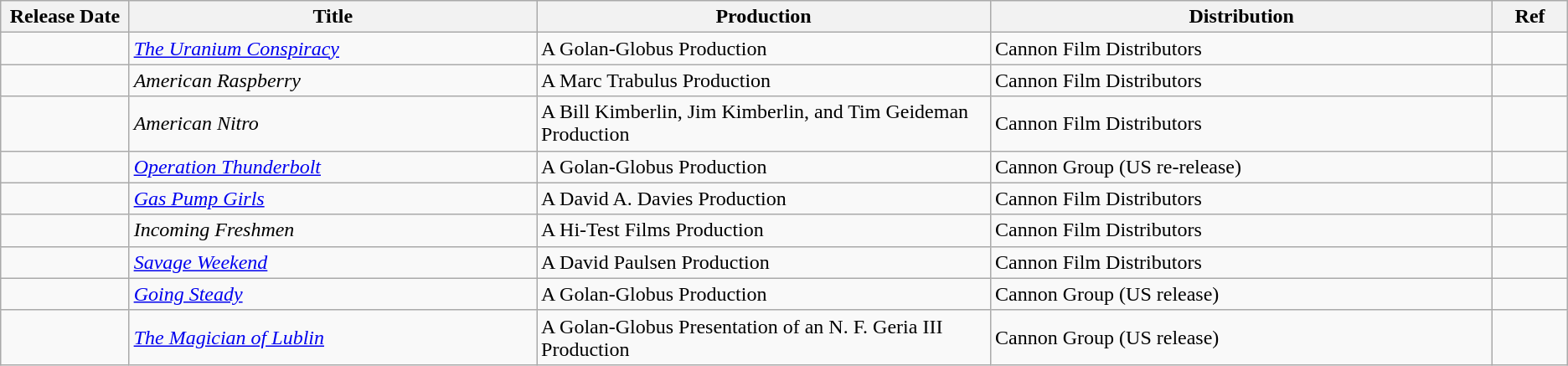<table class="wikitable sortable">
<tr>
<th width="110">Release Date</th>
<th width="400">Title</th>
<th width="450">Production</th>
<th width="500">Distribution</th>
<th width="62" scope="Col" class="unsortable">Ref</th>
</tr>
<tr>
<td style="text-align:right;"></td>
<td><em><a href='#'>The Uranium Conspiracy</a></em> </td>
<td>A Golan-Globus Production</td>
<td>Cannon Film Distributors</td>
<td></td>
</tr>
<tr>
<td style="text-align:right;"></td>
<td><em>American Raspberry</em> </td>
<td>A Marc Trabulus Production</td>
<td>Cannon Film Distributors</td>
<td></td>
</tr>
<tr>
<td style="text-align:right;"></td>
<td><em>American Nitro</em> </td>
<td>A Bill Kimberlin, Jim Kimberlin, and Tim Geideman Production</td>
<td>Cannon Film Distributors</td>
<td></td>
</tr>
<tr>
<td style="text-align:right;"></td>
<td><em><a href='#'>Operation Thunderbolt</a></em> </td>
<td>A Golan-Globus Production</td>
<td>Cannon Group (US re-release)</td>
<td></td>
</tr>
<tr>
<td style="text-align:right;"></td>
<td><em><a href='#'>Gas Pump Girls</a></em> </td>
<td>A David A. Davies Production</td>
<td>Cannon Film Distributors</td>
<td></td>
</tr>
<tr>
<td style="text-align:right;"></td>
<td><em>Incoming Freshmen</em> </td>
<td>A Hi-Test Films Production</td>
<td>Cannon Film Distributors</td>
<td></td>
</tr>
<tr>
<td style="text-align:right;"></td>
<td><em><a href='#'>Savage Weekend</a></em> </td>
<td>A David Paulsen Production</td>
<td>Cannon Film Distributors</td>
<td></td>
</tr>
<tr>
<td style="text-align:right;"></td>
<td><em><a href='#'>Going Steady</a></em> </td>
<td>A Golan-Globus Production</td>
<td>Cannon Group (US release)</td>
<td></td>
</tr>
<tr>
<td style="text-align:right;"></td>
<td><em><a href='#'>The Magician of Lublin</a></em> </td>
<td>A Golan-Globus Presentation of an N. F. Geria III Production</td>
<td>Cannon Group (US release)</td>
<td></td>
</tr>
</table>
